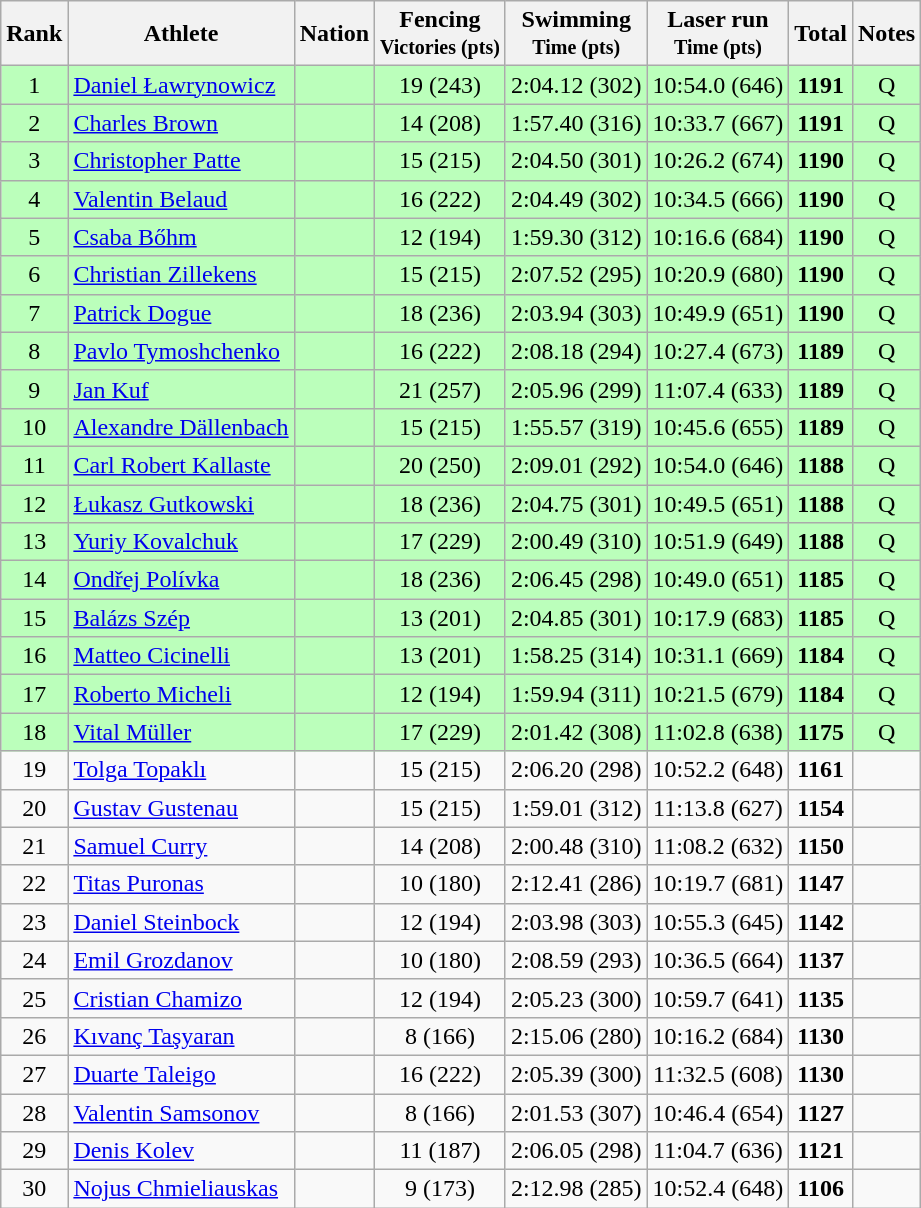<table style="text-align:center" class="wikitable sortable">
<tr>
<th>Rank</th>
<th>Athlete</th>
<th>Nation</th>
<th>Fencing<br><small>Victories (pts)</small></th>
<th>Swimming<br><small>Time (pts)</small></th>
<th>Laser run<br><small>Time (pts)</small></th>
<th>Total</th>
<th>Notes</th>
</tr>
<tr bgcolor=bbffbb>
<td>1</td>
<td align=left><a href='#'>Daniel Ławrynowicz</a></td>
<td align=left></td>
<td>19 (243)</td>
<td>2:04.12 (302)</td>
<td>10:54.0 (646)</td>
<td><strong>1191</strong></td>
<td>Q</td>
</tr>
<tr bgcolor=bbffbb>
<td>2</td>
<td align=left><a href='#'>Charles Brown</a></td>
<td align=left></td>
<td>14 (208)</td>
<td>1:57.40 (316)</td>
<td>10:33.7 (667)</td>
<td><strong>1191</strong></td>
<td>Q</td>
</tr>
<tr bgcolor=bbffbb>
<td>3</td>
<td align=left><a href='#'>Christopher Patte</a></td>
<td align=left></td>
<td>15 (215)</td>
<td>2:04.50 (301)</td>
<td>10:26.2 (674)</td>
<td><strong>1190</strong></td>
<td>Q</td>
</tr>
<tr bgcolor=bbffbb>
<td>4</td>
<td align=left><a href='#'>Valentin Belaud</a></td>
<td align=left></td>
<td>16 (222)</td>
<td>2:04.49 (302)</td>
<td>10:34.5 (666)</td>
<td><strong>1190</strong></td>
<td>Q</td>
</tr>
<tr bgcolor=bbffbb>
<td>5</td>
<td align=left><a href='#'>Csaba Bőhm</a></td>
<td align=left></td>
<td>12 (194)</td>
<td>1:59.30 (312)</td>
<td>10:16.6 (684)</td>
<td><strong>1190</strong></td>
<td>Q</td>
</tr>
<tr bgcolor=bbffbb>
<td>6</td>
<td align=left><a href='#'>Christian Zillekens</a></td>
<td align=left></td>
<td>15 (215)</td>
<td>2:07.52 (295)</td>
<td>10:20.9 (680)</td>
<td><strong>1190</strong></td>
<td>Q</td>
</tr>
<tr bgcolor=bbffbb>
<td>7</td>
<td align=left><a href='#'>Patrick Dogue</a></td>
<td align=left></td>
<td>18 (236)</td>
<td>2:03.94 (303)</td>
<td>10:49.9 (651)</td>
<td><strong>1190</strong></td>
<td>Q</td>
</tr>
<tr bgcolor=bbffbb>
<td>8</td>
<td align=left><a href='#'>Pavlo Tymoshchenko</a></td>
<td align=left></td>
<td>16 (222)</td>
<td>2:08.18 (294)</td>
<td>10:27.4 (673)</td>
<td><strong>1189</strong></td>
<td>Q</td>
</tr>
<tr bgcolor=bbffbb>
<td>9</td>
<td align=left><a href='#'>Jan Kuf</a></td>
<td align=left></td>
<td>21 (257)</td>
<td>2:05.96 (299)</td>
<td>11:07.4 (633)</td>
<td><strong>1189</strong></td>
<td>Q</td>
</tr>
<tr bgcolor=bbffbb>
<td>10</td>
<td align=left><a href='#'>Alexandre Dällenbach</a></td>
<td align=left></td>
<td>15 (215)</td>
<td>1:55.57 (319)</td>
<td>10:45.6 (655)</td>
<td><strong>1189</strong></td>
<td>Q</td>
</tr>
<tr bgcolor=bbffbb>
<td>11</td>
<td align=left><a href='#'>Carl Robert Kallaste</a></td>
<td align=left></td>
<td>20 (250)</td>
<td>2:09.01 (292)</td>
<td>10:54.0 (646)</td>
<td><strong>1188</strong></td>
<td>Q</td>
</tr>
<tr bgcolor=bbffbb>
<td>12</td>
<td align=left><a href='#'>Łukasz Gutkowski</a></td>
<td align=left></td>
<td>18 (236)</td>
<td>2:04.75 (301)</td>
<td>10:49.5 (651)</td>
<td><strong>1188</strong></td>
<td>Q</td>
</tr>
<tr bgcolor=bbffbb>
<td>13</td>
<td align=left><a href='#'>Yuriy Kovalchuk</a></td>
<td align=left></td>
<td>17 (229)</td>
<td>2:00.49 (310)</td>
<td>10:51.9 (649)</td>
<td><strong>1188</strong></td>
<td>Q</td>
</tr>
<tr bgcolor=bbffbb>
<td>14</td>
<td align=left><a href='#'>Ondřej Polívka</a></td>
<td align=left></td>
<td>18 (236)</td>
<td>2:06.45 (298)</td>
<td>10:49.0 (651)</td>
<td><strong>1185</strong></td>
<td>Q</td>
</tr>
<tr bgcolor=bbffbb>
<td>15</td>
<td align=left><a href='#'>Balázs Szép</a></td>
<td align=left></td>
<td>13 (201)</td>
<td>2:04.85 (301)</td>
<td>10:17.9 (683)</td>
<td><strong>1185</strong></td>
<td>Q</td>
</tr>
<tr bgcolor=bbffbb>
<td>16</td>
<td align=left><a href='#'>Matteo Cicinelli</a></td>
<td align=left></td>
<td>13 (201)</td>
<td>1:58.25 (314)</td>
<td>10:31.1 (669)</td>
<td><strong>1184</strong></td>
<td>Q</td>
</tr>
<tr bgcolor=bbffbb>
<td>17</td>
<td align=left><a href='#'>Roberto Micheli</a></td>
<td align=left></td>
<td>12 (194)</td>
<td>1:59.94 (311)</td>
<td>10:21.5 (679)</td>
<td><strong>1184</strong></td>
<td>Q</td>
</tr>
<tr bgcolor=bbffbb>
<td>18</td>
<td align=left><a href='#'>Vital Müller</a></td>
<td align=left></td>
<td>17 (229)</td>
<td>2:01.42 (308)</td>
<td>11:02.8 (638)</td>
<td><strong>1175</strong></td>
<td>Q</td>
</tr>
<tr>
<td>19</td>
<td align=left><a href='#'>Tolga Topaklı</a></td>
<td align=left></td>
<td>15 (215)</td>
<td>2:06.20 (298)</td>
<td>10:52.2 (648)</td>
<td><strong>1161</strong></td>
<td></td>
</tr>
<tr>
<td>20</td>
<td align=left><a href='#'>Gustav Gustenau</a></td>
<td align=left></td>
<td>15 (215)</td>
<td>1:59.01 (312)</td>
<td>11:13.8 (627)</td>
<td><strong>1154</strong></td>
<td></td>
</tr>
<tr>
<td>21</td>
<td align=left><a href='#'>Samuel Curry</a></td>
<td align=left></td>
<td>14 (208)</td>
<td>2:00.48 (310)</td>
<td>11:08.2 (632)</td>
<td><strong>1150</strong></td>
<td></td>
</tr>
<tr>
<td>22</td>
<td align=left><a href='#'>Titas Puronas</a></td>
<td align=left></td>
<td>10 (180)</td>
<td>2:12.41 (286)</td>
<td>10:19.7 (681)</td>
<td><strong>1147</strong></td>
<td></td>
</tr>
<tr>
<td>23</td>
<td align=left><a href='#'>Daniel Steinbock</a></td>
<td align=left></td>
<td>12 (194)</td>
<td>2:03.98 (303)</td>
<td>10:55.3 (645)</td>
<td><strong>1142</strong></td>
<td></td>
</tr>
<tr>
<td>24</td>
<td align=left><a href='#'>Emil Grozdanov</a></td>
<td align=left></td>
<td>10 (180)</td>
<td>2:08.59 (293)</td>
<td>10:36.5 (664)</td>
<td><strong>1137</strong></td>
<td></td>
</tr>
<tr>
<td>25</td>
<td align=left><a href='#'>Cristian Chamizo</a></td>
<td align=left></td>
<td>12 (194)</td>
<td>2:05.23 (300)</td>
<td>10:59.7 (641)</td>
<td><strong>1135</strong></td>
<td></td>
</tr>
<tr>
<td>26</td>
<td align=left><a href='#'>Kıvanç Taşyaran</a></td>
<td align=left></td>
<td>8 (166)</td>
<td>2:15.06 (280)</td>
<td>10:16.2 (684)</td>
<td><strong>1130</strong></td>
<td></td>
</tr>
<tr>
<td>27</td>
<td align=left><a href='#'>Duarte Taleigo</a></td>
<td align=left></td>
<td>16 (222)</td>
<td>2:05.39 (300)</td>
<td>11:32.5 (608)</td>
<td><strong>1130</strong></td>
<td></td>
</tr>
<tr>
<td>28</td>
<td align=left><a href='#'>Valentin Samsonov</a></td>
<td align=left></td>
<td>8 (166)</td>
<td>2:01.53 (307)</td>
<td>10:46.4 (654)</td>
<td><strong>1127</strong></td>
<td></td>
</tr>
<tr>
<td>29</td>
<td align=left><a href='#'>Denis Kolev</a></td>
<td align=left></td>
<td>11 (187)</td>
<td>2:06.05 (298)</td>
<td>11:04.7 (636)</td>
<td><strong>1121</strong></td>
<td></td>
</tr>
<tr>
<td>30</td>
<td align=left><a href='#'>Nojus Chmieliauskas</a></td>
<td align=left></td>
<td>9 (173)</td>
<td>2:12.98 (285)</td>
<td>10:52.4 (648)</td>
<td><strong>1106</strong></td>
<td></td>
</tr>
</table>
